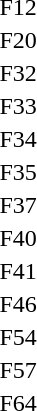<table>
<tr>
<td>F12</td>
<td></td>
<td></td>
<td></td>
</tr>
<tr>
<td>F20</td>
<td></td>
<td></td>
<td></td>
</tr>
<tr>
<td>F32</td>
<td></td>
<td></td>
<td></td>
</tr>
<tr>
<td>F33</td>
<td></td>
<td></td>
<td></td>
</tr>
<tr>
<td>F34</td>
<td></td>
<td></td>
<td></td>
</tr>
<tr>
<td>F35</td>
<td></td>
<td></td>
<td></td>
</tr>
<tr>
<td>F37</td>
<td></td>
<td></td>
<td></td>
</tr>
<tr>
<td>F40</td>
<td></td>
<td></td>
<td></td>
</tr>
<tr>
<td>F41</td>
<td></td>
<td></td>
<td></td>
</tr>
<tr>
<td>F46</td>
<td></td>
<td></td>
<td></td>
</tr>
<tr>
<td>F54</td>
<td></td>
<td></td>
<td></td>
</tr>
<tr>
<td>F57</td>
<td></td>
<td></td>
<td></td>
</tr>
<tr>
<td>F64</td>
<td></td>
<td></td>
<td></td>
</tr>
</table>
